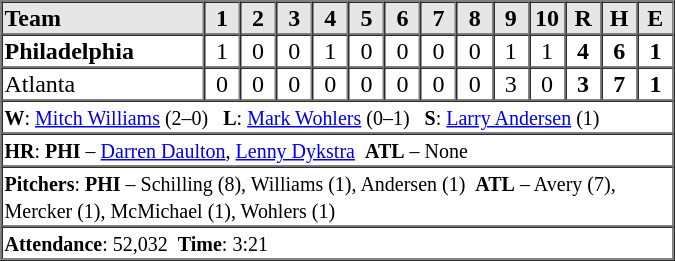<table border=1 cellspacing=0 width=450 style="margin-left:3em;">
<tr style="text-align:center; background-color:#e6e6e6;">
<th align=left width=28%>Team</th>
<th width=5%>1</th>
<th width=5%>2</th>
<th width=5%>3</th>
<th width=5%>4</th>
<th width=5%>5</th>
<th width=5%>6</th>
<th width=5%>7</th>
<th width=5%>8</th>
<th width=5%>9</th>
<th width=5%>10</th>
<th width=5%>R</th>
<th width=5%>H</th>
<th width=5%>E</th>
</tr>
<tr style="text-align:center;">
<td align=left><strong>Philadelphia</strong></td>
<td>1</td>
<td>0</td>
<td>0</td>
<td>1</td>
<td>0</td>
<td>0</td>
<td>0</td>
<td>0</td>
<td>1</td>
<td>1</td>
<td><strong>4</strong></td>
<td><strong>6</strong></td>
<td><strong>1</strong></td>
</tr>
<tr style="text-align:center;">
<td align=left>Atlanta</td>
<td>0</td>
<td>0</td>
<td>0</td>
<td>0</td>
<td>0</td>
<td>0</td>
<td>0</td>
<td>0</td>
<td>3</td>
<td>0</td>
<td><strong>3</strong></td>
<td><strong>7</strong></td>
<td><strong>1</strong></td>
</tr>
<tr style="text-align:left;">
<td colspan=15><small><strong>W</strong>: <a href='#'>Mitch Williams</a> (2–0)   <strong>L</strong>: <a href='#'>Mark Wohlers</a> (0–1)   <strong>S</strong>: <a href='#'>Larry Andersen</a> (1)</small></td>
</tr>
<tr style="text-align:left;">
<td colspan=15><small><strong>HR</strong>: <strong>PHI</strong> – <a href='#'>Darren Daulton</a>, <a href='#'>Lenny Dykstra</a>  <strong>ATL</strong> – None</small></td>
</tr>
<tr style="text-align:left;">
<td colspan=15><small><strong>Pitchers</strong>: <strong>PHI</strong> – Schilling (8), Williams (1), Andersen (1)  <strong>ATL</strong> – Avery (7), Mercker (1), McMichael (1), Wohlers (1) </small></td>
</tr>
<tr style="text-align:left;">
<td colspan=15><small><strong>Attendance</strong>: 52,032  <strong>Time</strong>: 3:21</small></td>
</tr>
</table>
